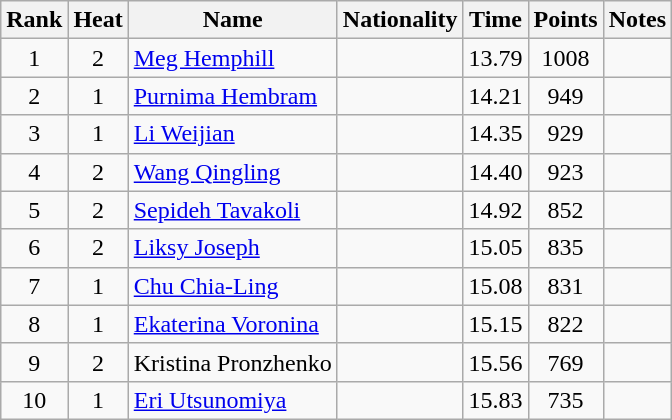<table class="wikitable sortable" style="text-align:center">
<tr>
<th>Rank</th>
<th>Heat</th>
<th>Name</th>
<th>Nationality</th>
<th>Time</th>
<th>Points</th>
<th>Notes</th>
</tr>
<tr>
<td>1</td>
<td>2</td>
<td align="left"><a href='#'>Meg Hemphill</a></td>
<td align=left></td>
<td>13.79</td>
<td>1008</td>
<td></td>
</tr>
<tr>
<td>2</td>
<td>1</td>
<td align="left"><a href='#'>Purnima Hembram</a></td>
<td align=left></td>
<td>14.21</td>
<td>949</td>
<td></td>
</tr>
<tr>
<td>3</td>
<td>1</td>
<td align="left"><a href='#'>Li Weijian</a></td>
<td align=left></td>
<td>14.35</td>
<td>929</td>
<td></td>
</tr>
<tr>
<td>4</td>
<td>2</td>
<td align="left"><a href='#'>Wang Qingling</a></td>
<td align=left></td>
<td>14.40</td>
<td>923</td>
<td></td>
</tr>
<tr>
<td>5</td>
<td>2</td>
<td align="left"><a href='#'>Sepideh Tavakoli</a></td>
<td align=left></td>
<td>14.92</td>
<td>852</td>
<td></td>
</tr>
<tr>
<td>6</td>
<td>2</td>
<td align="left"><a href='#'>Liksy Joseph</a></td>
<td align=left></td>
<td>15.05</td>
<td>835</td>
<td></td>
</tr>
<tr>
<td>7</td>
<td>1</td>
<td align="left"><a href='#'>Chu Chia-Ling</a></td>
<td align=left></td>
<td>15.08</td>
<td>831</td>
<td></td>
</tr>
<tr>
<td>8</td>
<td>1</td>
<td align="left"><a href='#'>Ekaterina Voronina</a></td>
<td align=left></td>
<td>15.15</td>
<td>822</td>
<td></td>
</tr>
<tr>
<td>9</td>
<td>2</td>
<td align="left">Kristina Pronzhenko</td>
<td align=left></td>
<td>15.56</td>
<td>769</td>
<td></td>
</tr>
<tr>
<td>10</td>
<td>1</td>
<td align="left"><a href='#'>Eri Utsunomiya</a></td>
<td align=left></td>
<td>15.83</td>
<td>735</td>
<td></td>
</tr>
</table>
